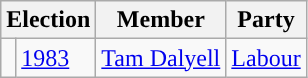<table class="wikitable">
<tr>
<th colspan="2">Election</th>
<th>Member</th>
<th>Party</th>
</tr>
<tr>
<td style="color:inherit;background-color: "></td>
<td><a href='#'>1983</a></td>
<td><a href='#'>Tam Dalyell</a></td>
<td><a href='#'>Labour</a></td>
</tr>
</table>
